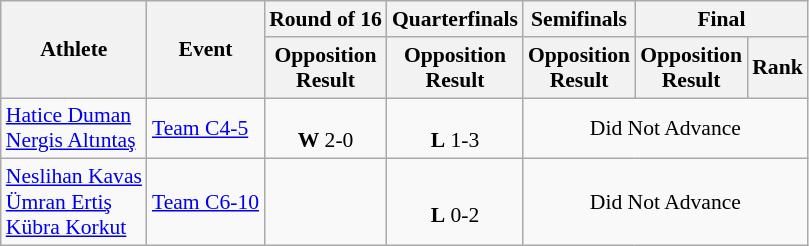<table class=wikitable style="text-align: center; font-size:90%">
<tr>
<th rowspan="2">Athlete</th>
<th rowspan="2">Event</th>
<th>Round of 16</th>
<th>Quarterfinals</th>
<th>Semifinals</th>
<th colspan="2">Final</th>
</tr>
<tr>
<th>Opposition<br>Result</th>
<th>Opposition<br>Result</th>
<th>Opposition<br>Result</th>
<th>Opposition<br>Result</th>
<th>Rank</th>
</tr>
<tr>
<td align=left><a href='#'>Hatice Duman</a><br><a href='#'>Nergis Altıntaş</a></td>
<td align=left><a href='#'>Team C4-5</a></td>
<td><br><strong>W</strong> 2-0</td>
<td><br><strong>L</strong> 1-3</td>
<td colspan=3>Did Not Advance</td>
</tr>
<tr>
<td align=left><a href='#'>Neslihan Kavas</a><br><a href='#'>Ümran Ertiş</a><br><a href='#'>Kübra Korkut</a></td>
<td align=left><a href='#'>Team C6-10</a></td>
<td></td>
<td><br><strong>L</strong> 0-2</td>
<td colspan=3>Did Not Advance</td>
</tr>
</table>
